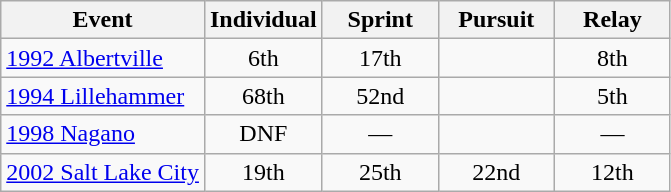<table class="wikitable" style="text-align: center;">
<tr ">
<th>Event</th>
<th style="width:70px;">Individual</th>
<th style="width:70px;">Sprint</th>
<th style="width:70px;">Pursuit</th>
<th style="width:70px;">Relay</th>
</tr>
<tr>
<td align=left> <a href='#'>1992 Albertville</a></td>
<td>6th</td>
<td>17th</td>
<td></td>
<td>8th</td>
</tr>
<tr>
<td align=left> <a href='#'>1994 Lillehammer</a></td>
<td>68th</td>
<td>52nd</td>
<td></td>
<td>5th</td>
</tr>
<tr>
<td align=left> <a href='#'>1998 Nagano</a></td>
<td>DNF</td>
<td>—</td>
<td></td>
<td>—</td>
</tr>
<tr>
<td align=left> <a href='#'>2002 Salt Lake City</a></td>
<td>19th</td>
<td>25th</td>
<td>22nd</td>
<td>12th</td>
</tr>
</table>
